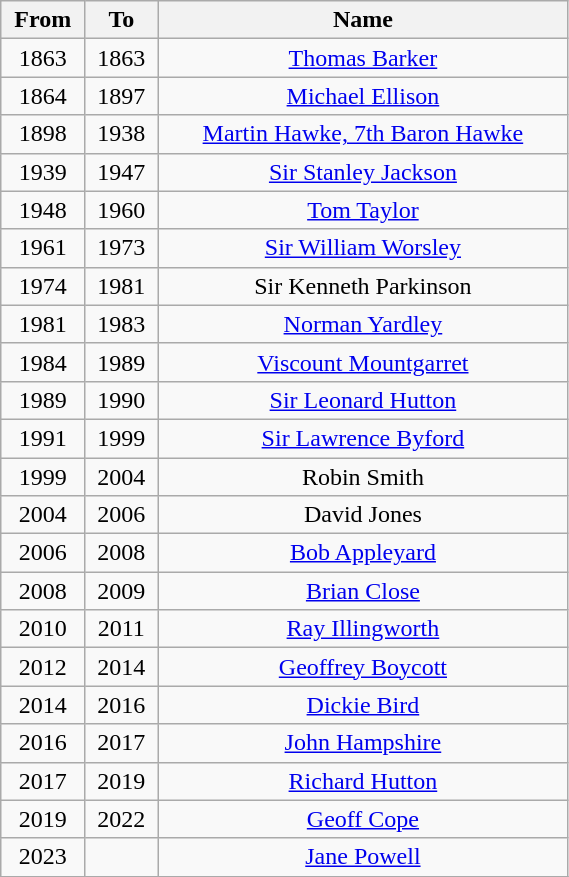<table class="wikitable" style="text-align:center; width:30%;">
<tr>
<th>From</th>
<th>To</th>
<th>Name</th>
</tr>
<tr>
<td>1863</td>
<td>1863</td>
<td><a href='#'>Thomas Barker</a></td>
</tr>
<tr>
<td>1864</td>
<td>1897</td>
<td><a href='#'>Michael Ellison</a></td>
</tr>
<tr>
<td>1898</td>
<td>1938</td>
<td><a href='#'>Martin Hawke, 7th Baron Hawke</a></td>
</tr>
<tr>
<td>1939</td>
<td>1947</td>
<td><a href='#'>Sir Stanley Jackson</a></td>
</tr>
<tr>
<td>1948</td>
<td>1960</td>
<td><a href='#'>Tom Taylor</a></td>
</tr>
<tr>
<td>1961</td>
<td>1973</td>
<td><a href='#'>Sir William Worsley</a></td>
</tr>
<tr>
<td>1974</td>
<td>1981</td>
<td>Sir Kenneth Parkinson</td>
</tr>
<tr>
<td>1981</td>
<td>1983</td>
<td><a href='#'>Norman Yardley</a></td>
</tr>
<tr>
<td>1984</td>
<td>1989</td>
<td><a href='#'>Viscount Mountgarret</a></td>
</tr>
<tr>
<td>1989</td>
<td>1990</td>
<td><a href='#'>Sir Leonard Hutton</a></td>
</tr>
<tr>
<td>1991</td>
<td>1999</td>
<td><a href='#'>Sir Lawrence Byford</a></td>
</tr>
<tr>
<td>1999</td>
<td>2004</td>
<td>Robin Smith</td>
</tr>
<tr>
<td>2004</td>
<td>2006</td>
<td>David Jones</td>
</tr>
<tr>
<td>2006</td>
<td>2008</td>
<td><a href='#'>Bob Appleyard</a></td>
</tr>
<tr>
<td>2008</td>
<td>2009</td>
<td><a href='#'>Brian Close</a></td>
</tr>
<tr>
<td>2010</td>
<td>2011</td>
<td><a href='#'>Ray Illingworth</a></td>
</tr>
<tr>
<td>2012</td>
<td>2014</td>
<td><a href='#'>Geoffrey Boycott</a></td>
</tr>
<tr>
<td>2014</td>
<td>2016</td>
<td><a href='#'>Dickie Bird</a></td>
</tr>
<tr>
<td>2016</td>
<td>2017</td>
<td><a href='#'>John Hampshire</a></td>
</tr>
<tr>
<td>2017</td>
<td>2019</td>
<td><a href='#'>Richard Hutton</a></td>
</tr>
<tr>
<td>2019</td>
<td>2022</td>
<td><a href='#'>Geoff Cope</a></td>
</tr>
<tr>
<td>2023</td>
<td></td>
<td><a href='#'>Jane Powell</a></td>
</tr>
<tr>
</tr>
</table>
